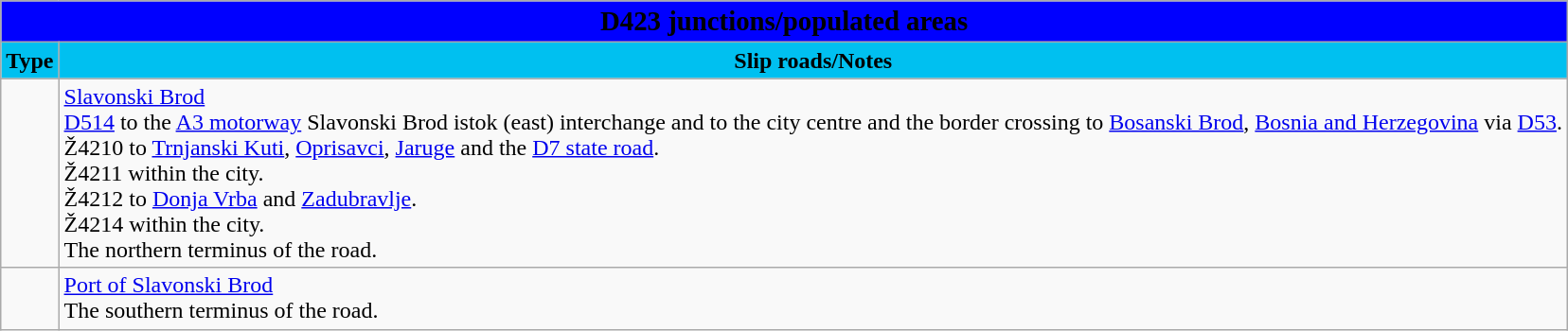<table class="wikitable">
<tr>
<td colspan=2 bgcolor=blue align=center style=margin-top:15><span><big><strong>D423 junctions/populated areas</strong></big></span></td>
</tr>
<tr>
<td align=center bgcolor=00c0f0><strong>Type</strong></td>
<td align=center bgcolor=00c0f0><strong>Slip roads/Notes</strong></td>
</tr>
<tr>
<td></td>
<td><a href='#'>Slavonski Brod</a><br> <a href='#'>D514</a> to the <a href='#'>A3 motorway</a> Slavonski Brod istok (east) interchange and to the city centre and the border crossing to <a href='#'>Bosanski Brod</a>, <a href='#'>Bosnia and Herzegovina</a> via <a href='#'>D53</a>.<br>Ž4210 to <a href='#'>Trnjanski Kuti</a>, <a href='#'>Oprisavci</a>, <a href='#'>Jaruge</a> and the <a href='#'>D7 state road</a>.<br>Ž4211 within the city.<br>Ž4212 to <a href='#'>Donja Vrba</a> and <a href='#'>Zadubravlje</a>.<br>Ž4214 within the city.<br>The northern terminus of the road.</td>
</tr>
<tr>
<td></td>
<td><a href='#'>Port of Slavonski Brod</a><br>The southern terminus of the road.</td>
</tr>
</table>
